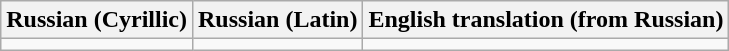<table class="wikitable">
<tr>
<th>Russian (Cyrillic)</th>
<th>Russian (Latin)</th>
<th>English translation (from Russian)</th>
</tr>
<tr style="vertical-align:top; white-space:nowrap; text-align:center">
<td></td>
<td></td>
<td></td>
</tr>
</table>
